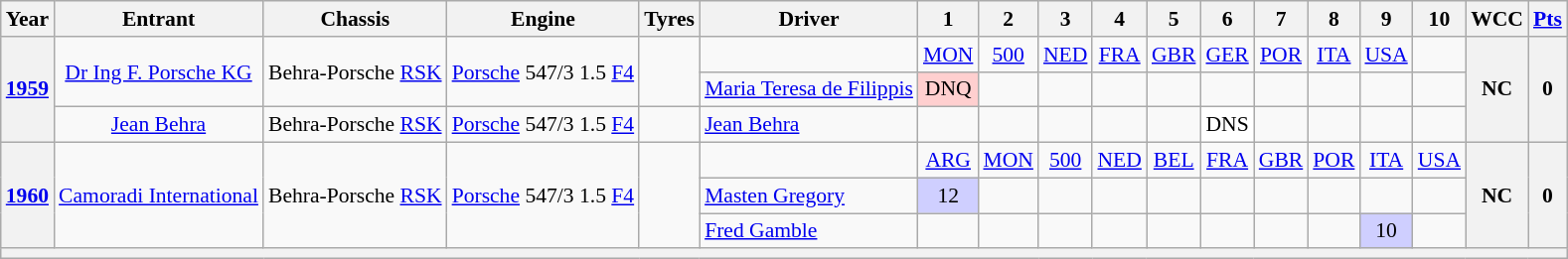<table class="wikitable" style="text-align:center; font-size:90%">
<tr>
<th>Year</th>
<th>Entrant</th>
<th>Chassis</th>
<th>Engine</th>
<th>Tyres</th>
<th>Driver</th>
<th>1</th>
<th>2</th>
<th>3</th>
<th>4</th>
<th>5</th>
<th>6</th>
<th>7</th>
<th>8</th>
<th>9</th>
<th>10</th>
<th>WCC</th>
<th><a href='#'>Pts</a></th>
</tr>
<tr>
<th rowspan=3><a href='#'>1959</a></th>
<td rowspan=2><a href='#'>Dr Ing F. Porsche KG</a></td>
<td rowspan=2>Behra-Porsche <a href='#'>RSK</a></td>
<td rowspan=2><a href='#'>Porsche</a> 547/3 1.5 <a href='#'>F4</a></td>
<td rowspan=2></td>
<td></td>
<td><a href='#'>MON</a></td>
<td><a href='#'>500</a></td>
<td><a href='#'>NED</a></td>
<td><a href='#'>FRA</a></td>
<td><a href='#'>GBR</a></td>
<td><a href='#'>GER</a></td>
<td><a href='#'>POR</a></td>
<td><a href='#'>ITA</a></td>
<td><a href='#'>USA</a></td>
<td></td>
<th rowspan=3>NC</th>
<th rowspan=3>0</th>
</tr>
<tr>
<td align="left"> <a href='#'>Maria Teresa de Filippis</a></td>
<td style="background:#FFCFCF;">DNQ</td>
<td></td>
<td></td>
<td></td>
<td></td>
<td></td>
<td></td>
<td></td>
<td></td>
<td></td>
</tr>
<tr>
<td><a href='#'>Jean Behra</a></td>
<td>Behra-Porsche <a href='#'>RSK</a></td>
<td><a href='#'>Porsche</a> 547/3 1.5 <a href='#'>F4</a></td>
<td></td>
<td align="left"> <a href='#'>Jean Behra</a></td>
<td></td>
<td></td>
<td></td>
<td></td>
<td></td>
<td style="background:#ffffff;">DNS</td>
<td></td>
<td></td>
<td></td>
<td></td>
</tr>
<tr>
<th rowspan=3><a href='#'>1960</a></th>
<td rowspan=3><a href='#'>Camoradi International</a></td>
<td rowspan=3>Behra-Porsche <a href='#'>RSK</a></td>
<td rowspan=3><a href='#'>Porsche</a> 547/3 1.5 <a href='#'>F4</a></td>
<td rowspan=3></td>
<td></td>
<td><a href='#'>ARG</a></td>
<td><a href='#'>MON</a></td>
<td><a href='#'>500</a></td>
<td><a href='#'>NED</a></td>
<td><a href='#'>BEL</a></td>
<td><a href='#'>FRA</a></td>
<td><a href='#'>GBR</a></td>
<td><a href='#'>POR</a></td>
<td><a href='#'>ITA</a></td>
<td><a href='#'>USA</a></td>
<th rowspan=3>NC</th>
<th rowspan=3>0</th>
</tr>
<tr>
<td align="left"> <a href='#'>Masten Gregory</a></td>
<td style="background:#CFCFFF;">12</td>
<td></td>
<td></td>
<td></td>
<td></td>
<td></td>
<td></td>
<td></td>
<td></td>
<td></td>
</tr>
<tr>
<td align="left"> <a href='#'>Fred Gamble</a></td>
<td></td>
<td></td>
<td></td>
<td></td>
<td></td>
<td></td>
<td></td>
<td></td>
<td style="background:#CFCFFF;">10</td>
<td></td>
</tr>
<tr>
<th colspan="18"></th>
</tr>
</table>
